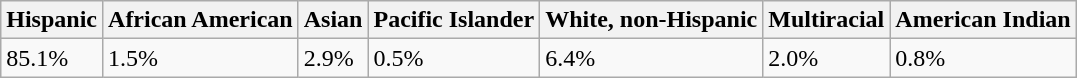<table class="wikitable">
<tr>
<th>Hispanic</th>
<th>African American</th>
<th>Asian</th>
<th>Pacific Islander</th>
<th>White, non-Hispanic</th>
<th>Multiracial</th>
<th>American Indian</th>
</tr>
<tr>
<td>85.1%</td>
<td>1.5%</td>
<td>2.9%</td>
<td>0.5%</td>
<td>6.4%</td>
<td>2.0%</td>
<td>0.8%</td>
</tr>
</table>
